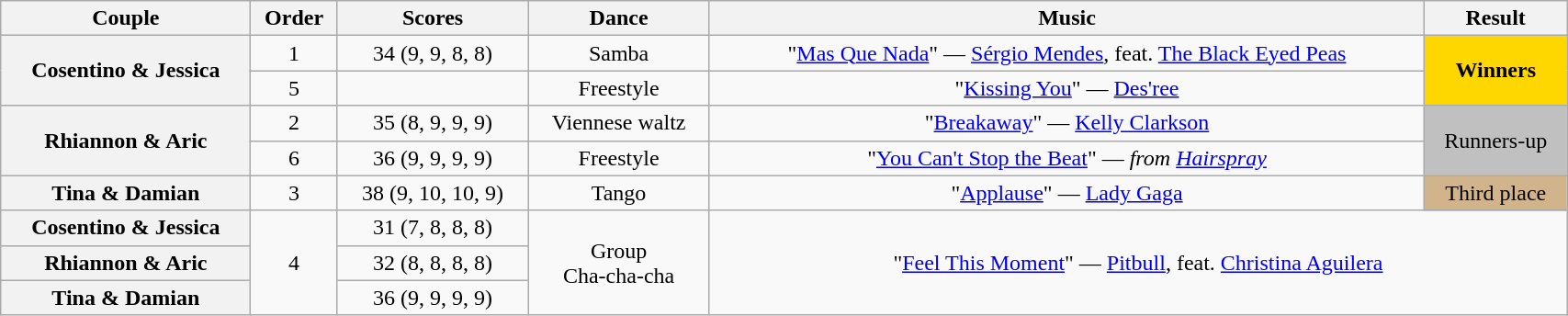<table class="wikitable sortable" style="text-align:center; width: 90%">
<tr>
<th scope="col">Couple</th>
<th scope="col">Order</th>
<th scope="col">Scores</th>
<th scope="col" class="unsortable">Dance</th>
<th scope="col" class="unsortable">Music</th>
<th scope="col" class="unsortable">Result</th>
</tr>
<tr>
<th scope="row" rowspan=2>Cosentino & Jessica</th>
<td>1</td>
<td>34 (9, 9, 8, 8)</td>
<td>Samba</td>
<td>"<a href='#'>Mas Que Nada</a>" — <a href='#'>Sérgio Mendes</a>, feat. <a href='#'>The Black Eyed Peas</a></td>
<td rowspan="2" bgcolor="gold"><strong>Winners</strong></td>
</tr>
<tr>
<td>5</td>
<td></td>
<td>Freestyle</td>
<td>"<a href='#'>Kissing You</a>" — <a href='#'>Des'ree</a></td>
</tr>
<tr>
<th scope="row" rowspan="2">Rhiannon & Aric</th>
<td>2</td>
<td>35 (8, 9, 9, 9)</td>
<td>Viennese waltz</td>
<td>"<a href='#'>Breakaway</a>" — <a href='#'>Kelly Clarkson</a></td>
<td rowspan="2" bgcolor="silver">Runners-up</td>
</tr>
<tr>
<td>6</td>
<td>36 (9, 9, 9, 9)</td>
<td>Freestyle</td>
<td>"<a href='#'>You Can't Stop the Beat</a>" — <em>from <a href='#'>Hairspray</a></em></td>
</tr>
<tr>
<th scope="row">Tina & Damian</th>
<td>3</td>
<td>38 (9, 10, 10, 9)</td>
<td>Tango</td>
<td>"<a href='#'>Applause</a>" — <a href='#'>Lady Gaga</a></td>
<td bgcolor="tan">Third place</td>
</tr>
<tr>
<th scope="row">Cosentino & Jessica</th>
<td rowspan="3">4</td>
<td>31 (7, 8, 8, 8)</td>
<td rowspan="3">Group<br>Cha-cha-cha</td>
<td colspan="2" rowspan="3">"<a href='#'>Feel This Moment</a>" — <a href='#'>Pitbull</a>, feat. <a href='#'>Christina Aguilera</a></td>
</tr>
<tr>
<th scope="row">Rhiannon & Aric</th>
<td>32 (8, 8, 8, 8)</td>
</tr>
<tr>
<th scope="row">Tina & Damian</th>
<td>36 (9, 9, 9, 9)</td>
</tr>
</table>
